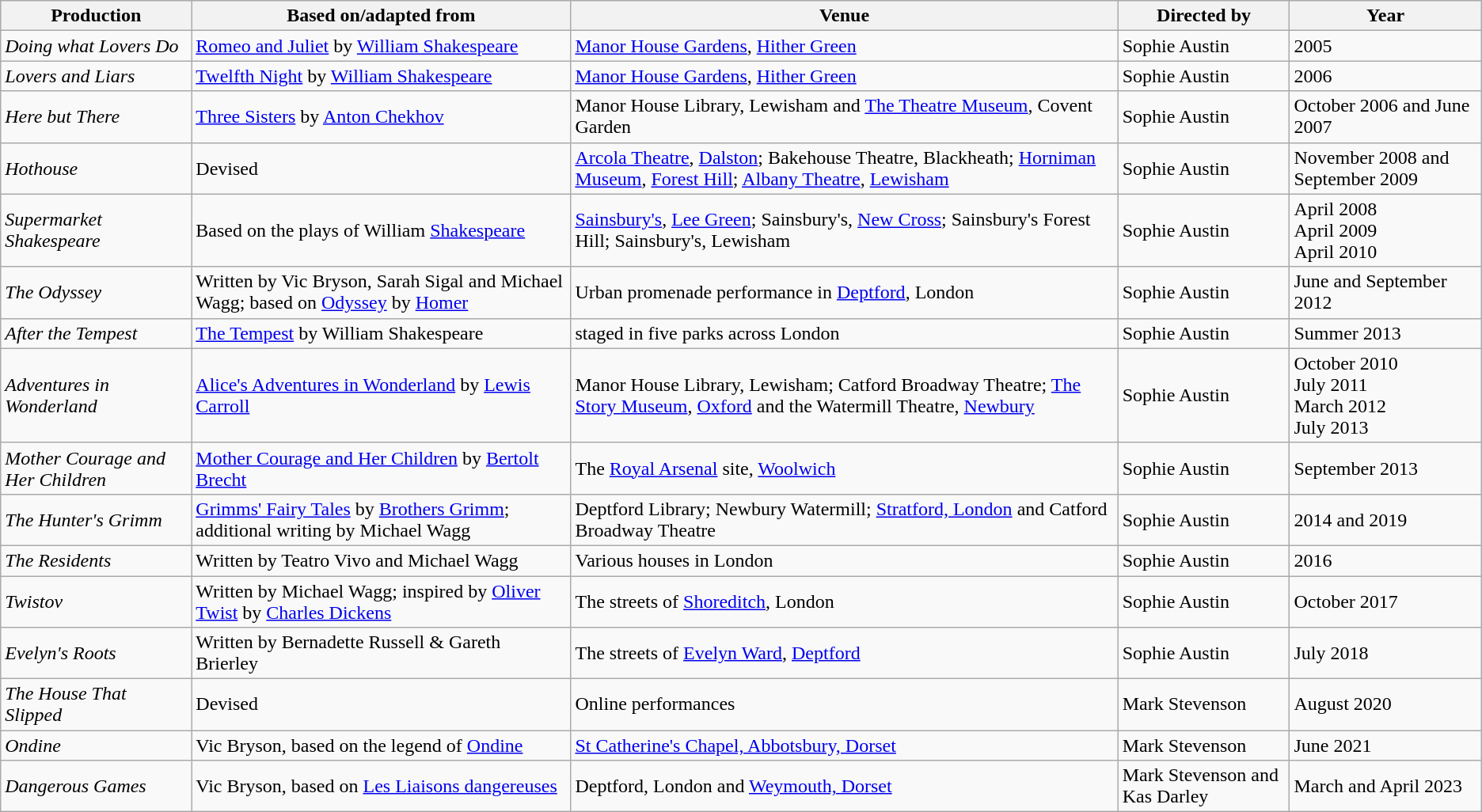<table class="wikitable">
<tr>
<th>Production</th>
<th>Based on/adapted from</th>
<th>Venue</th>
<th>Directed by</th>
<th>Year</th>
</tr>
<tr>
<td><em>Doing what Lovers Do</em></td>
<td><a href='#'>Romeo and Juliet</a> by <a href='#'>William Shakespeare</a></td>
<td><a href='#'>Manor House Gardens</a>, <a href='#'>Hither Green</a></td>
<td>Sophie Austin</td>
<td>2005</td>
</tr>
<tr>
<td><em>Lovers and Liars</em></td>
<td><a href='#'>Twelfth Night</a> by <a href='#'>William Shakespeare</a></td>
<td><a href='#'>Manor House Gardens</a>, <a href='#'>Hither Green</a></td>
<td>Sophie Austin</td>
<td>2006</td>
</tr>
<tr>
<td><em>Here but There</em></td>
<td><a href='#'>Three Sisters</a> by <a href='#'>Anton Chekhov</a></td>
<td>Manor House Library, Lewisham and <a href='#'>The Theatre Museum</a>, Covent Garden</td>
<td>Sophie Austin</td>
<td>October 2006 and June 2007</td>
</tr>
<tr>
<td><em>Hothouse</em></td>
<td>Devised</td>
<td><a href='#'>Arcola Theatre</a>, <a href='#'>Dalston</a>; Bakehouse Theatre, Blackheath; <a href='#'>Horniman Museum</a>, <a href='#'>Forest Hill</a>; <a href='#'>Albany Theatre</a>, <a href='#'>Lewisham</a></td>
<td>Sophie Austin</td>
<td>November 2008 and September 2009</td>
</tr>
<tr>
<td><em>Supermarket Shakespeare</em></td>
<td>Based on the plays of William <a href='#'>Shakespeare</a></td>
<td><a href='#'>Sainsbury's</a>, <a href='#'>Lee Green</a>; Sainsbury's, <a href='#'>New Cross</a>; Sainsbury's Forest Hill; Sainsbury's, Lewisham</td>
<td>Sophie Austin</td>
<td>April 2008<br>April 2009<br>April 2010</td>
</tr>
<tr>
<td><em>The Odyssey</em></td>
<td>Written by Vic Bryson, Sarah Sigal and Michael Wagg; based on <a href='#'>Odyssey</a> by <a href='#'>Homer</a></td>
<td>Urban promenade performance in <a href='#'>Deptford</a>, London</td>
<td>Sophie Austin</td>
<td>June and September 2012</td>
</tr>
<tr>
<td><em>After the Tempest</em></td>
<td><a href='#'>The Tempest</a> by William Shakespeare</td>
<td>staged in five parks across London</td>
<td>Sophie Austin</td>
<td>Summer 2013</td>
</tr>
<tr>
<td><em>Adventures in Wonderland</em></td>
<td><a href='#'>Alice's Adventures in Wonderland</a> by <a href='#'>Lewis Carroll</a></td>
<td>Manor House Library, Lewisham; Catford Broadway Theatre; <a href='#'>The Story Museum</a>, <a href='#'>Oxford</a> and the Watermill Theatre, <a href='#'>Newbury</a></td>
<td>Sophie Austin</td>
<td>October 2010<br>July 2011<br>March 2012<br>July 2013</td>
</tr>
<tr>
<td><em>Mother Courage and Her Children</em></td>
<td><a href='#'>Mother Courage and Her Children</a> by <a href='#'>Bertolt Brecht</a></td>
<td>The <a href='#'>Royal Arsenal</a> site, <a href='#'>Woolwich</a></td>
<td>Sophie Austin</td>
<td>September 2013</td>
</tr>
<tr>
<td><em>The Hunter's Grimm</em></td>
<td><a href='#'>Grimms' Fairy Tales</a> by <a href='#'>Brothers Grimm</a>; additional writing by Michael Wagg</td>
<td>Deptford Library; Newbury Watermill; <a href='#'>Stratford, London</a> and Catford Broadway Theatre</td>
<td>Sophie Austin</td>
<td>2014 and 2019</td>
</tr>
<tr>
<td><em>The Residents</em></td>
<td>Written by Teatro Vivo and Michael Wagg</td>
<td>Various houses in London</td>
<td>Sophie Austin</td>
<td>2016</td>
</tr>
<tr>
<td><em>Twistov</em></td>
<td>Written by Michael Wagg; inspired by <a href='#'>Oliver Twist</a> by <a href='#'>Charles Dickens</a></td>
<td>The streets of <a href='#'>Shoreditch</a>, London</td>
<td>Sophie Austin</td>
<td>October 2017</td>
</tr>
<tr>
<td><em>Evelyn's Roots</em></td>
<td>Written by Bernadette Russell & Gareth Brierley</td>
<td>The streets of <a href='#'>Evelyn Ward</a>, <a href='#'>Deptford</a></td>
<td>Sophie Austin</td>
<td>July 2018</td>
</tr>
<tr>
<td><em>The House That Slipped</em></td>
<td>Devised</td>
<td>Online performances</td>
<td>Mark Stevenson</td>
<td>August 2020</td>
</tr>
<tr>
<td><em>Ondine</em></td>
<td>Vic Bryson, based on the legend of <a href='#'>Ondine</a></td>
<td><a href='#'>St Catherine's Chapel, Abbotsbury, Dorset</a></td>
<td>Mark Stevenson</td>
<td>June 2021</td>
</tr>
<tr>
<td><em>Dangerous Games</em></td>
<td>Vic Bryson, based on <a href='#'>Les Liaisons dangereuses</a></td>
<td>Deptford, London and <a href='#'>Weymouth, Dorset</a></td>
<td>Mark Stevenson and Kas Darley</td>
<td>March and April 2023</td>
</tr>
</table>
